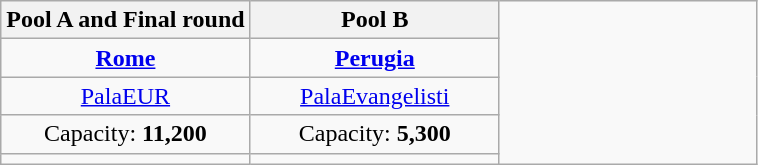<table class=wikitable style=text-align:center>
<tr>
<th width=33%>Pool A and Final round</th>
<th width=33%>Pool B</th>
<td width=34% rowspan=5></td>
</tr>
<tr>
<td><strong><a href='#'>Rome</a></strong></td>
<td><strong><a href='#'>Perugia</a></strong></td>
</tr>
<tr>
<td><a href='#'>PalaEUR</a></td>
<td><a href='#'>PalaEvangelisti</a></td>
</tr>
<tr>
<td>Capacity: <strong>11,200</strong></td>
<td>Capacity: <strong>5,300</strong></td>
</tr>
<tr>
<td></td>
<td></td>
</tr>
</table>
